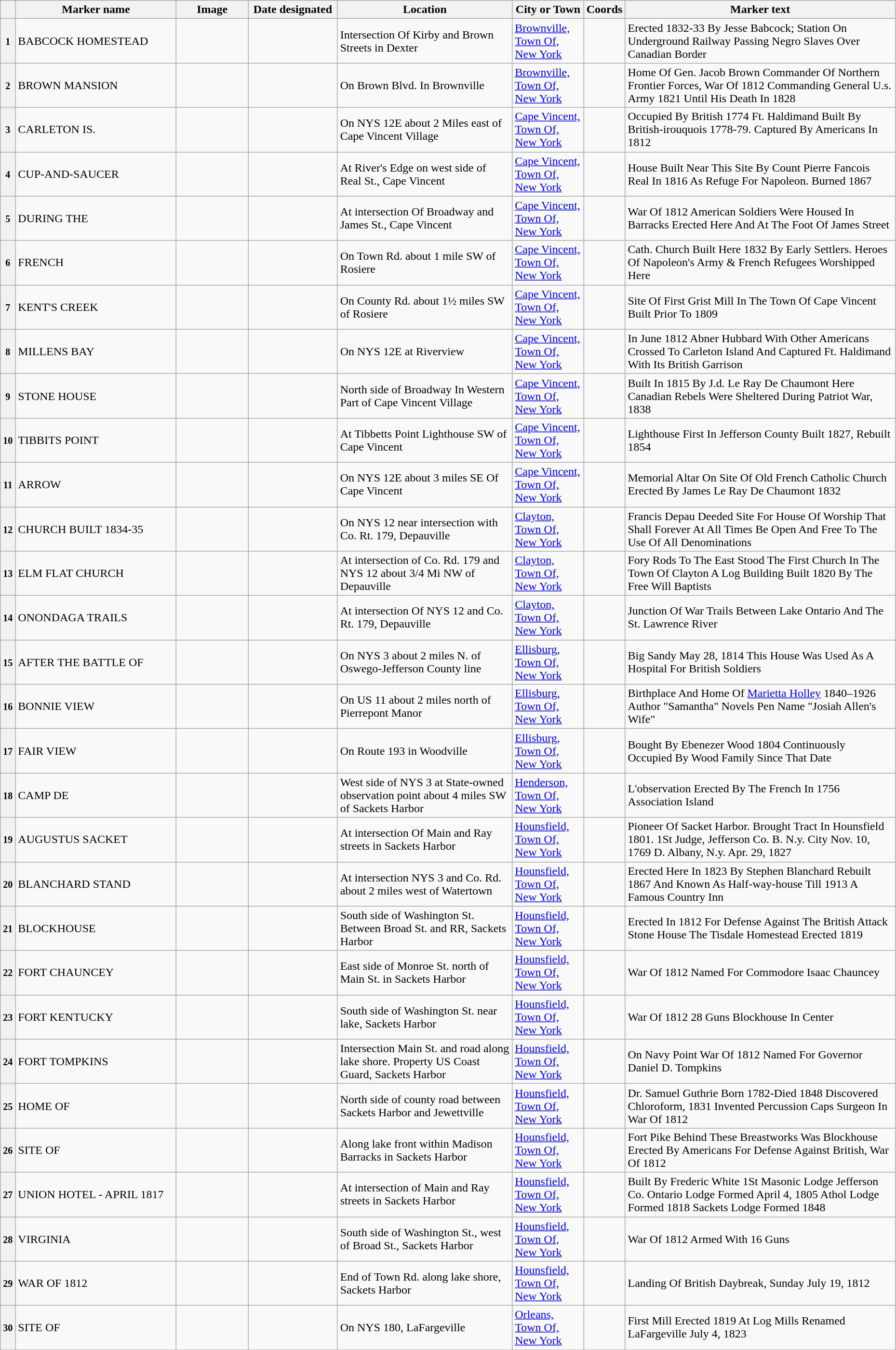<table class="wikitable sortable" style="width:98%">
<tr>
<th></th>
<th width = 18% ><strong>Marker name</strong></th>
<th width = 8% class="unsortable" ><strong>Image</strong></th>
<th width = 10% ><strong>Date designated</strong></th>
<th><strong>Location</strong></th>
<th width = 8% ><strong>City or Town</strong></th>
<th><strong>Coords</strong></th>
<th class="unsortable" ><strong>Marker text</strong></th>
</tr>
<tr ->
<th><small>1</small></th>
<td>BABCOCK HOMESTEAD</td>
<td></td>
<td></td>
<td>Intersection Of Kirby and Brown Streets in Dexter</td>
<td><a href='#'>Brownville, Town Of, New York</a></td>
<td></td>
<td>Erected 1832-33 By Jesse Babcock; Station On Underground Railway Passing Negro Slaves Over Canadian Border</td>
</tr>
<tr ->
<th><small>2</small></th>
<td>BROWN MANSION</td>
<td></td>
<td></td>
<td>On Brown Blvd. In Brownville</td>
<td><a href='#'>Brownville, Town Of, New York</a></td>
<td></td>
<td>Home Of Gen. Jacob Brown Commander Of Northern Frontier Forces, War Of 1812 Commanding General U.s. Army 1821 Until His Death In 1828</td>
</tr>
<tr ->
<th><small>3</small></th>
<td>CARLETON IS.</td>
<td></td>
<td></td>
<td>On NYS 12E about 2 Miles east of Cape Vincent Village</td>
<td><a href='#'>Cape Vincent, Town Of, New York</a></td>
<td></td>
<td>Occupied By British 1774 Ft. Haldimand Built By British-irouquois 1778-79. Captured By Americans In 1812</td>
</tr>
<tr ->
<th><small>4</small></th>
<td>CUP-AND-SAUCER</td>
<td></td>
<td></td>
<td>At River's Edge on west side of Real St., Cape Vincent</td>
<td><a href='#'>Cape Vincent, Town Of, New York</a></td>
<td></td>
<td>House Built Near This Site By Count Pierre Fancois Real In 1816 As Refuge For Napoleon. Burned 1867</td>
</tr>
<tr ->
<th><small>5</small></th>
<td>DURING THE</td>
<td></td>
<td></td>
<td>At intersection Of Broadway and James St., Cape Vincent</td>
<td><a href='#'>Cape Vincent, Town Of, New York</a></td>
<td></td>
<td>War Of 1812 American Soldiers Were Housed In Barracks Erected Here And At The Foot Of James Street</td>
</tr>
<tr ->
<th><small>6</small></th>
<td>FRENCH</td>
<td></td>
<td></td>
<td>On Town Rd. about 1 mile SW of  Rosiere</td>
<td><a href='#'>Cape Vincent, Town Of, New York</a></td>
<td></td>
<td>Cath. Church Built Here 1832 By Early Settlers. Heroes Of Napoleon's Army & French Refugees Worshipped Here</td>
</tr>
<tr ->
<th><small>7</small></th>
<td>KENT'S CREEK</td>
<td></td>
<td></td>
<td>On County Rd. about 1½ miles SW of Rosiere</td>
<td><a href='#'>Cape Vincent, Town Of, New York</a></td>
<td></td>
<td>Site Of First Grist Mill In The Town Of Cape Vincent Built Prior To 1809</td>
</tr>
<tr ->
<th><small>8</small></th>
<td>MILLENS BAY</td>
<td></td>
<td></td>
<td>On NYS 12E at Riverview</td>
<td><a href='#'>Cape Vincent, Town Of, New York</a></td>
<td></td>
<td>In June 1812 Abner Hubbard With Other Americans Crossed To Carleton Island And Captured Ft. Haldimand With Its British Garrison</td>
</tr>
<tr ->
<th><small>9</small></th>
<td>STONE HOUSE</td>
<td></td>
<td></td>
<td>North side of Broadway In Western Part of Cape Vincent Village</td>
<td><a href='#'>Cape Vincent, Town Of, New York</a></td>
<td></td>
<td>Built In 1815 By J.d. Le Ray De Chaumont Here Canadian Rebels Were Sheltered During Patriot War, 1838</td>
</tr>
<tr ->
<th><small>10</small></th>
<td>TIBBITS POINT</td>
<td></td>
<td></td>
<td>At Tibbetts Point Lighthouse SW of Cape Vincent</td>
<td><a href='#'>Cape Vincent, Town Of, New York</a></td>
<td></td>
<td>Lighthouse First In Jefferson County Built 1827, Rebuilt 1854</td>
</tr>
<tr ->
<th><small>11</small></th>
<td>ARROW</td>
<td></td>
<td></td>
<td>On NYS 12E about 3 miles SE Of Cape Vincent</td>
<td><a href='#'>Cape Vincent, Town Of, New York</a></td>
<td></td>
<td>Memorial Altar On Site Of Old French Catholic Church Erected By James Le Ray De Chaumont 1832</td>
</tr>
<tr ->
<th><small>12</small></th>
<td>CHURCH BUILT 1834-35</td>
<td></td>
<td></td>
<td>On NYS 12 near intersection with Co. Rt. 179, Depauville</td>
<td><a href='#'>Clayton, Town Of, New York</a></td>
<td></td>
<td>Francis Depau Deeded Site For House Of Worship That Shall Forever At All Times Be Open And Free To The Use Of All Denominations</td>
</tr>
<tr ->
<th><small>13</small></th>
<td>ELM FLAT CHURCH</td>
<td></td>
<td></td>
<td>At intersection of Co. Rd. 179 and NYS 12 about 3/4 Mi NW of Depauville</td>
<td><a href='#'>Clayton, Town Of, New York</a></td>
<td></td>
<td>Fory Rods To The East Stood The First Church In The Town Of Clayton A Log Building Built 1820 By The Free Will Baptists</td>
</tr>
<tr ->
<th><small>14</small></th>
<td>ONONDAGA TRAILS</td>
<td></td>
<td></td>
<td>At intersection Of NYS 12 and Co. Rt. 179, Depauville</td>
<td><a href='#'>Clayton, Town Of, New York</a></td>
<td></td>
<td>Junction Of War Trails Between Lake Ontario And The St. Lawrence River</td>
</tr>
<tr ->
<th><small>15</small></th>
<td>AFTER THE BATTLE OF</td>
<td></td>
<td></td>
<td>On NYS 3 about 2 miles N. of Oswego-Jefferson County line</td>
<td><a href='#'>Ellisburg, Town Of, New York</a></td>
<td></td>
<td>Big Sandy May 28, 1814 This House Was Used As A Hospital For British Soldiers</td>
</tr>
<tr ->
<th><small>16</small></th>
<td>BONNIE VIEW</td>
<td></td>
<td></td>
<td>On US 11 about 2 miles north of Pierrepont Manor</td>
<td><a href='#'>Ellisburg, Town Of, New York</a></td>
<td></td>
<td>Birthplace And Home Of <a href='#'>Marietta Holley</a> 1840–1926 Author "Samantha" Novels Pen Name "Josiah Allen's Wife"</td>
</tr>
<tr ->
<th><small>17</small></th>
<td>FAIR VIEW</td>
<td></td>
<td></td>
<td>On Route 193 in Woodville</td>
<td><a href='#'>Ellisburg, Town Of, New York</a></td>
<td></td>
<td>Bought By Ebenezer Wood 1804 Continuously Occupied By Wood Family Since That Date</td>
</tr>
<tr ->
<th><small>18</small></th>
<td>CAMP DE</td>
<td></td>
<td></td>
<td>West side of NYS 3 at State-owned observation point about 4 miles SW of Sackets Harbor</td>
<td><a href='#'>Henderson, Town Of, New York</a></td>
<td></td>
<td>L'observation Erected By The French In 1756 Association Island</td>
</tr>
<tr ->
<th><small>19</small></th>
<td>AUGUSTUS SACKET</td>
<td></td>
<td></td>
<td>At intersection Of Main and Ray streets in Sackets Harbor</td>
<td><a href='#'>Hounsfield, Town Of, New York</a></td>
<td></td>
<td>Pioneer Of Sacket Harbor. Brought Tract In Hounsfield 1801. 1St Judge, Jefferson Co. B. N.y. City Nov. 10, 1769 D. Albany, N.y. Apr. 29, 1827</td>
</tr>
<tr ->
<th><small>20</small></th>
<td>BLANCHARD STAND</td>
<td></td>
<td></td>
<td>At intersection NYS 3 and Co. Rd. about 2 miles west of Watertown</td>
<td><a href='#'>Hounsfield, Town Of, New York</a></td>
<td></td>
<td>Erected Here In 1823 By Stephen Blanchard Rebuilt 1867 And Known As Half-way-house Till 1913 A Famous Country Inn</td>
</tr>
<tr ->
<th><small>21</small></th>
<td>BLOCKHOUSE</td>
<td></td>
<td></td>
<td>South side of Washington St. Between Broad St. and RR, Sackets Harbor</td>
<td><a href='#'>Hounsfield, Town Of, New York</a></td>
<td></td>
<td>Erected In 1812 For Defense Against The British Attack Stone House The Tisdale Homestead Erected 1819</td>
</tr>
<tr ->
<th><small>22</small></th>
<td>FORT CHAUNCEY</td>
<td></td>
<td></td>
<td>East side of Monroe St. north of Main St. in Sackets Harbor</td>
<td><a href='#'>Hounsfield, Town Of, New York</a></td>
<td></td>
<td>War Of 1812 Named For Commodore Isaac Chauncey</td>
</tr>
<tr ->
<th><small>23</small></th>
<td>FORT KENTUCKY</td>
<td></td>
<td></td>
<td>South side of Washington St. near lake, Sackets Harbor</td>
<td><a href='#'>Hounsfield, Town Of, New York</a></td>
<td></td>
<td>War Of 1812 28 Guns Blockhouse In Center</td>
</tr>
<tr ->
<th><small>24</small></th>
<td>FORT TOMPKINS</td>
<td></td>
<td></td>
<td>Intersection Main St. and road along lake shore. Property US Coast Guard, Sackets Harbor</td>
<td><a href='#'>Hounsfield, Town Of, New York</a></td>
<td></td>
<td>On Navy Point War Of 1812 Named For Governor Daniel D. Tompkins</td>
</tr>
<tr ->
<th><small>25</small></th>
<td>HOME OF</td>
<td></td>
<td></td>
<td>North side of county road between Sackets Harbor and Jewettville</td>
<td><a href='#'>Hounsfield, Town Of, New York</a></td>
<td></td>
<td>Dr. Samuel Guthrie Born 1782-Died 1848 Discovered Chloroform, 1831 Invented Percussion Caps Surgeon In War Of 1812</td>
</tr>
<tr ->
<th><small>26</small></th>
<td>SITE OF</td>
<td></td>
<td></td>
<td>Along lake front within Madison Barracks in Sackets Harbor</td>
<td><a href='#'>Hounsfield, Town Of, New York</a></td>
<td></td>
<td>Fort Pike Behind These Breastworks Was Blockhouse Erected By Americans For Defense Against British, War Of 1812</td>
</tr>
<tr ->
<th><small>27</small></th>
<td>UNION HOTEL - APRIL 1817</td>
<td></td>
<td></td>
<td>At intersection of Main and Ray streets in Sackets Harbor</td>
<td><a href='#'>Hounsfield, Town Of, New York</a></td>
<td></td>
<td>Built By Frederic White 1St Masonic Lodge Jefferson Co. Ontario Lodge Formed April 4, 1805 Athol Lodge Formed 1818 Sackets Lodge Formed 1848</td>
</tr>
<tr ->
<th><small>28</small></th>
<td>VIRGINIA</td>
<td></td>
<td></td>
<td>South side of Washington St., west of Broad St., Sackets Harbor</td>
<td><a href='#'>Hounsfield, Town Of, New York</a></td>
<td></td>
<td>War Of 1812 Armed With 16 Guns</td>
</tr>
<tr ->
<th><small>29</small></th>
<td>WAR OF 1812</td>
<td></td>
<td></td>
<td>End of Town Rd. along lake shore, Sackets Harbor</td>
<td><a href='#'>Hounsfield, Town Of, New York</a></td>
<td></td>
<td>Landing Of British Daybreak, Sunday July 19, 1812</td>
</tr>
<tr ->
<th><small>30</small></th>
<td>SITE OF</td>
<td></td>
<td></td>
<td>On NYS 180, LaFargeville</td>
<td><a href='#'>Orleans, Town Of, New York</a></td>
<td></td>
<td>First Mill Erected 1819 At Log Mills Renamed LaFargeville July 4, 1823</td>
</tr>
<tr ->
</tr>
</table>
